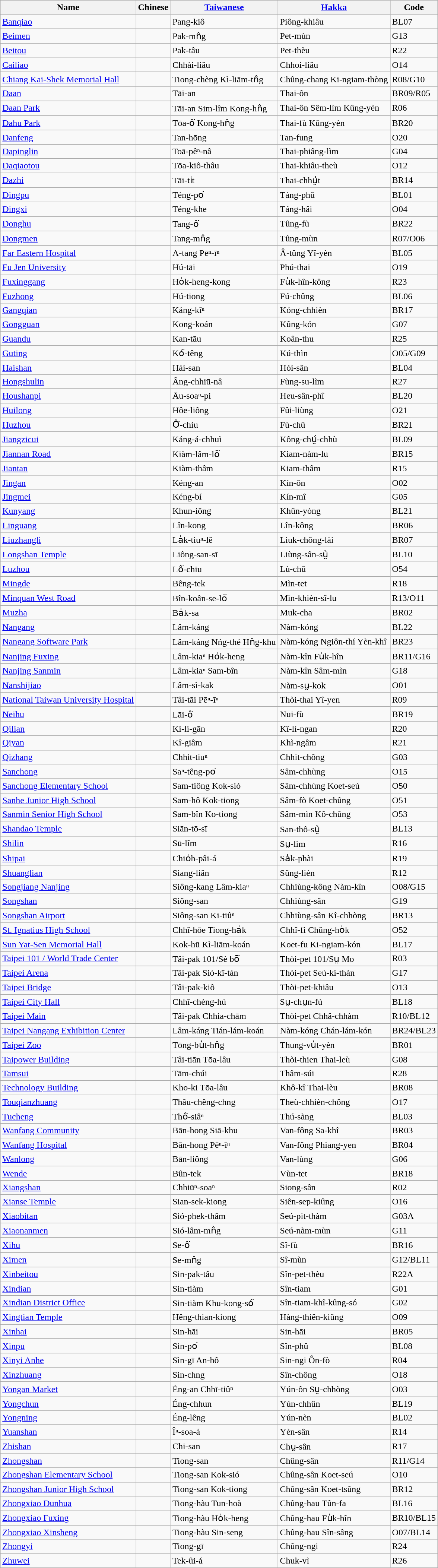<table class="wikitable sortable">
<tr>
<th>Name</th>
<th>Chinese</th>
<th><a href='#'>Taiwanese</a></th>
<th><a href='#'>Hakka</a></th>
<th>Code</th>
</tr>
<tr>
<td><a href='#'>Banqiao</a></td>
<td></td>
<td>Pang-kiô</td>
<td>Piông-khiâu</td>
<td><span>BL07</span></td>
</tr>
<tr>
<td><a href='#'>Beimen</a></td>
<td></td>
<td>Pak-mn̂g</td>
<td>Pet-mùn</td>
<td><span>G13</span></td>
</tr>
<tr>
<td><a href='#'>Beitou</a></td>
<td></td>
<td>Pak-tâu</td>
<td>Pet-thèu</td>
<td><span>R22</span></td>
</tr>
<tr>
<td><a href='#'>Cailiao</a></td>
<td></td>
<td>Chhài-liâu</td>
<td>Chhoi-liâu</td>
<td><span>O14</span></td>
</tr>
<tr>
<td><a href='#'>Chiang Kai-Shek Memorial Hall</a></td>
<td></td>
<td>Tiong-chèng Kì-liām-tn̂g</td>
<td>Chûng-chang Ki-ngiam-thòng</td>
<td><span>R08</span>/<span>G10</span></td>
</tr>
<tr>
<td><a href='#'>Daan</a></td>
<td></td>
<td>Tāi-an</td>
<td>Thai-ôn</td>
<td><span>BR09</span>/<span>R05</span></td>
</tr>
<tr>
<td><a href='#'>Daan Park</a></td>
<td></td>
<td>Tāi-an Sim-lîm Kong-hn̂g</td>
<td>Thai-ôn Sêm-lìm Kûng-yèn</td>
<td><span>R06</span></td>
</tr>
<tr>
<td><a href='#'>Dahu Park</a></td>
<td></td>
<td>Tōa-ô͘ Kong-hn̂g</td>
<td>Thai-fù Kûng-yèn</td>
<td><span>BR20</span></td>
</tr>
<tr>
<td><a href='#'>Danfeng</a></td>
<td></td>
<td>Tan-hōng</td>
<td>Tan-fung</td>
<td><span>O20</span></td>
</tr>
<tr>
<td><a href='#'>Dapinglin</a></td>
<td></td>
<td>Toā-pêⁿ-nâ</td>
<td>Thai-phiâng-lìm</td>
<td><span>G04</span></td>
</tr>
<tr>
<td><a href='#'>Daqiaotou</a></td>
<td></td>
<td>Tōa-kiô-thâu</td>
<td>Thai-khiâu-theù</td>
<td><span>O12</span></td>
</tr>
<tr>
<td><a href='#'>Dazhi</a></td>
<td></td>
<td>Tāi-ti̍t</td>
<td>Thai-chhṳ̍t</td>
<td><span>BR14</span></td>
</tr>
<tr>
<td><a href='#'>Dingpu</a></td>
<td></td>
<td>Téng-po͘</td>
<td>Táng-phû</td>
<td><span>BL01</span></td>
</tr>
<tr>
<td><a href='#'>Dingxi</a></td>
<td></td>
<td>Téng-khe</td>
<td>Táng-hâi</td>
<td><span>O04</span></td>
</tr>
<tr>
<td><a href='#'>Donghu</a></td>
<td></td>
<td>Tang-ô͘</td>
<td>Tûng-fù</td>
<td><span>BR22</span></td>
</tr>
<tr>
<td><a href='#'>Dongmen</a></td>
<td></td>
<td>Tang-mn̂g</td>
<td>Tûng-mùn</td>
<td><span>R07</span>/<span>O06</span></td>
</tr>
<tr>
<td><a href='#'>Far Eastern Hospital</a></td>
<td></td>
<td>A-tang Pēⁿ-īⁿ</td>
<td>Â-tûng Yî-yèn</td>
<td><span>BL05</span></td>
</tr>
<tr>
<td><a href='#'>Fu Jen University</a></td>
<td></td>
<td>Hú-tāi</td>
<td>Phú-thai</td>
<td><span>O19</span></td>
</tr>
<tr>
<td><a href='#'>Fuxinggang</a></td>
<td></td>
<td>Ho̍k-heng-kong</td>
<td>Fu̍k-hîn-kông</td>
<td><span>R23</span></td>
</tr>
<tr>
<td><a href='#'>Fuzhong</a></td>
<td></td>
<td>Hú-tiong</td>
<td>Fú-chûng</td>
<td><span>BL06</span></td>
</tr>
<tr>
<td><a href='#'>Gangqian</a></td>
<td></td>
<td>Káng-kîⁿ</td>
<td>Kóng-chhièn</td>
<td><span>BR17</span></td>
</tr>
<tr>
<td><a href='#'>Gongguan</a></td>
<td></td>
<td>Kong-koán</td>
<td>Kûng-kón</td>
<td><span>G07</span></td>
</tr>
<tr>
<td><a href='#'>Guandu</a></td>
<td></td>
<td>Kan-tāu</td>
<td>Koân-thu</td>
<td><span>R25</span></td>
</tr>
<tr>
<td><a href='#'>Guting</a></td>
<td></td>
<td>Kó͘-têng</td>
<td>Kú-thìn</td>
<td><span>O05</span>/<span>G09</span></td>
</tr>
<tr>
<td><a href='#'>Haishan</a></td>
<td></td>
<td>Hái-san</td>
<td>Hói-sân</td>
<td><span>BL04</span></td>
</tr>
<tr>
<td><a href='#'>Hongshulin</a></td>
<td></td>
<td>Âng-chhiū-nâ</td>
<td>Fùng-su-lìm</td>
<td><span>R27</span></td>
</tr>
<tr>
<td><a href='#'>Houshanpi</a></td>
<td></td>
<td>Āu-soaⁿ-pi</td>
<td>Heu-sân-phî</td>
<td><span>BL20</span></td>
</tr>
<tr>
<td><a href='#'>Huilong</a></td>
<td></td>
<td>Hôe-liông</td>
<td>Fûi-liùng</td>
<td><span>O21</span></td>
</tr>
<tr>
<td><a href='#'>Huzhou</a></td>
<td></td>
<td>Ô͘-chiu</td>
<td>Fù-chû</td>
<td><span>BR21</span></td>
</tr>
<tr>
<td><a href='#'>Jiangzicui</a></td>
<td></td>
<td>Káng-á-chhuì</td>
<td>Kông-chṳ́-chhù</td>
<td><span>BL09</span></td>
</tr>
<tr>
<td><a href='#'>Jiannan Road</a></td>
<td></td>
<td>Kiàm-lâm-lō͘</td>
<td>Kiam-nàm-lu</td>
<td><span>BR15</span></td>
</tr>
<tr>
<td><a href='#'>Jiantan</a></td>
<td></td>
<td>Kiàm-thâm</td>
<td>Kiam-thâm</td>
<td><span>R15</span></td>
</tr>
<tr>
<td><a href='#'>Jingan</a></td>
<td></td>
<td>Kéng-an</td>
<td>Kín-ôn</td>
<td><span>O02</span></td>
</tr>
<tr>
<td><a href='#'>Jingmei</a></td>
<td></td>
<td>Kéng-bí</td>
<td>Kín-mî</td>
<td><span>G05</span></td>
</tr>
<tr>
<td><a href='#'>Kunyang</a></td>
<td></td>
<td>Khun-iông</td>
<td>Khûn-yòng</td>
<td><span>BL21</span></td>
</tr>
<tr>
<td><a href='#'>Linguang</a></td>
<td></td>
<td>Lîn-kong</td>
<td>Lîn-kông</td>
<td><span>BR06</span></td>
</tr>
<tr>
<td><a href='#'>Liuzhangli</a></td>
<td></td>
<td>La̍k-tiuⁿ-lê</td>
<td>Liuk-chông-lài</td>
<td><span>BR07</span></td>
</tr>
<tr>
<td><a href='#'>Longshan Temple</a></td>
<td></td>
<td>Liông-san-sī</td>
<td>Liùng-sân-sṳ̀</td>
<td><span>BL10</span></td>
</tr>
<tr>
<td><a href='#'>Luzhou</a></td>
<td></td>
<td>Lô͘-chiu</td>
<td>Lù-chû</td>
<td><span>O54</span></td>
</tr>
<tr>
<td><a href='#'>Mingde</a></td>
<td></td>
<td>Bêng-tek</td>
<td>Mìn-tet</td>
<td><span>R18</span></td>
</tr>
<tr>
<td><a href='#'>Minquan West Road</a></td>
<td></td>
<td>Bîn-koân-se-lō͘</td>
<td>Mìn-khièn-sî-lu</td>
<td><span>R13</span>/<span>O11</span></td>
</tr>
<tr>
<td><a href='#'>Muzha</a></td>
<td></td>
<td>Ba̍k-sa</td>
<td>Muk-cha</td>
<td><span>BR02</span></td>
</tr>
<tr>
<td><a href='#'>Nangang</a></td>
<td></td>
<td>Lâm-káng</td>
<td>Nàm-kóng</td>
<td><span>BL22</span></td>
</tr>
<tr>
<td><a href='#'>Nangang Software Park</a></td>
<td></td>
<td>Lâm-káng Nńg-thé Hn̂g-khu</td>
<td>Nàm-kóng Ngiôn-thí Yèn-khî</td>
<td><span>BR23</span></td>
</tr>
<tr>
<td><a href='#'>Nanjing Fuxing</a></td>
<td></td>
<td>Lâm-kiaⁿ Ho̍k-heng</td>
<td>Nàm-kîn Fu̍k-hîn</td>
<td><span>BR11</span>/<span>G16</span></td>
</tr>
<tr>
<td><a href='#'>Nanjing Sanmin</a></td>
<td></td>
<td>Lâm-kiaⁿ Sam-bîn</td>
<td>Nàm-kîn Sâm-mìn</td>
<td><span>G18</span></td>
</tr>
<tr>
<td><a href='#'>Nanshijiao</a></td>
<td></td>
<td>Lâm-sì-kak</td>
<td>Nàm-sṳ-kok</td>
<td><span>O01</span></td>
</tr>
<tr>
<td><a href='#'>National Taiwan University Hospital</a></td>
<td></td>
<td>Tâi-tāi Pēⁿ-īⁿ</td>
<td>Thòi-thai Yî-yen</td>
<td><span>R09</span></td>
</tr>
<tr>
<td><a href='#'>Neihu</a></td>
<td></td>
<td>Lāi-ô͘</td>
<td>Nui-fù</td>
<td><span>BR19</span></td>
</tr>
<tr>
<td><a href='#'>Qilian</a></td>
<td></td>
<td>Ki-lí-gān</td>
<td>Kî-lí-ngan</td>
<td><span>R20</span></td>
</tr>
<tr>
<td><a href='#'>Qiyan</a></td>
<td></td>
<td>Kî-giâm</td>
<td>Khì-ngâm</td>
<td><span>R21</span></td>
</tr>
<tr>
<td><a href='#'>Qizhang</a></td>
<td></td>
<td>Chhit-tiuⁿ</td>
<td>Chhit-chông</td>
<td><span>G03</span></td>
</tr>
<tr>
<td><a href='#'>Sanchong</a></td>
<td></td>
<td>Saⁿ-têng-po͘</td>
<td>Sâm-chhùng</td>
<td><span>O15</span></td>
</tr>
<tr>
<td><a href='#'>Sanchong Elementary School</a></td>
<td></td>
<td>Sam-tiông Kok-sió</td>
<td>Sâm-chhùng Koet-seú</td>
<td><span>O50</span></td>
</tr>
<tr>
<td><a href='#'>Sanhe Junior High School</a></td>
<td></td>
<td>Sam-hô Kok-tiong</td>
<td>Sâm-fò Koet-chûng</td>
<td><span>O51</span></td>
</tr>
<tr>
<td><a href='#'>Sanmin Senior High School</a></td>
<td></td>
<td>Sam-bîn Ko-tiong</td>
<td>Sâm-mìn Kô-chûng</td>
<td><span>O53</span></td>
</tr>
<tr>
<td><a href='#'>Shandao Temple</a></td>
<td></td>
<td>Siān-tō-sī</td>
<td>San-thô-sṳ̀</td>
<td><span>BL13</span></td>
</tr>
<tr>
<td><a href='#'>Shilin</a></td>
<td></td>
<td>Sū-lîm</td>
<td>Sṳ-lìm</td>
<td><span>R16</span></td>
</tr>
<tr>
<td><a href='#'>Shipai</a></td>
<td></td>
<td>Chio̍h-pâi-á</td>
<td>Sa̍k-phài</td>
<td><span>R19</span></td>
</tr>
<tr>
<td><a href='#'>Shuanglian</a></td>
<td></td>
<td>Siang-liân</td>
<td>Sûng-lièn</td>
<td><span>R12</span></td>
</tr>
<tr>
<td><a href='#'>Songjiang Nanjing</a></td>
<td></td>
<td>Siông-kang Lâm-kiaⁿ</td>
<td>Chhiùng-kông Nàm-kîn</td>
<td><span>O08</span>/<span>G15</span></td>
</tr>
<tr>
<td><a href='#'>Songshan</a></td>
<td></td>
<td>Siông-san</td>
<td>Chhiùng-sân</td>
<td><span>G19</span></td>
</tr>
<tr>
<td><a href='#'>Songshan Airport</a></td>
<td></td>
<td>Siông-san Ki-tiûⁿ</td>
<td>Chhiùng-sân Kî-chhòng</td>
<td><span>BR13</span></td>
</tr>
<tr>
<td><a href='#'>St. Ignatius High School</a></td>
<td></td>
<td>Chhî-hōe Tiong-ha̍k</td>
<td>Chhî-fi Chûng-ho̍k</td>
<td><span>O52</span></td>
</tr>
<tr>
<td><a href='#'>Sun Yat-Sen Memorial Hall</a></td>
<td></td>
<td>Kok-hū Kì-liām-koán</td>
<td>Koet-fu Ki-ngiam-kón</td>
<td><span>BL17</span></td>
</tr>
<tr>
<td><a href='#'>Taipei 101 / World Trade Center</a></td>
<td></td>
<td>Tâi-pak 101/Sè bō͘</td>
<td>Thòi-pet 101/Sṳ Mo</td>
<td><span>R03</span></td>
</tr>
<tr>
<td><a href='#'>Taipei Arena</a></td>
<td></td>
<td>Tâi-pak Sió-kī-tàn</td>
<td>Thòi-pet Seú-ki-thàn</td>
<td><span>G17</span></td>
</tr>
<tr>
<td><a href='#'>Taipei Bridge</a></td>
<td></td>
<td>Tâi-pak-kiô</td>
<td>Thòi-pet-khiâu</td>
<td><span>O13</span></td>
</tr>
<tr>
<td><a href='#'>Taipei City Hall</a></td>
<td></td>
<td>Chhī-chèng-hú</td>
<td>Sṳ-chṳn-fú</td>
<td><span>BL18</span></td>
</tr>
<tr>
<td><a href='#'>Taipei Main</a></td>
<td></td>
<td>Tâi-pak Chhia-chām</td>
<td>Thòi-pet Chhâ-chhàm</td>
<td><span>R10</span>/<span>BL12</span></td>
</tr>
<tr>
<td><a href='#'>Taipei Nangang Exhibition Center</a></td>
<td></td>
<td>Lâm-káng Tián-lám-koán</td>
<td>Nàm-kóng Chán-lám-kón</td>
<td><span>BR24</span>/<span>BL23</span></td>
</tr>
<tr>
<td><a href='#'>Taipei Zoo</a></td>
<td></td>
<td>Tōng-bu̍t-hn̂g</td>
<td>Thung-vu̍t-yèn</td>
<td><span>BR01</span></td>
</tr>
<tr>
<td><a href='#'>Taipower Building</a></td>
<td></td>
<td>Tâi-tiān Tōa-lâu</td>
<td>Thòi-thien Thai-leù</td>
<td><span>G08</span></td>
</tr>
<tr>
<td><a href='#'>Tamsui</a></td>
<td></td>
<td>Tām-chúi</td>
<td>Thâm-súi</td>
<td><span>R28</span></td>
</tr>
<tr>
<td><a href='#'>Technology Building</a></td>
<td></td>
<td>Kho-ki Tōa-lâu</td>
<td>Khô-kî Thai-lèu</td>
<td><span>BR08</span></td>
</tr>
<tr>
<td><a href='#'>Touqianzhuang</a></td>
<td></td>
<td>Thâu-chêng-chng</td>
<td>Theù-chhièn-chông</td>
<td><span>O17</span></td>
</tr>
<tr>
<td><a href='#'>Tucheng</a></td>
<td></td>
<td>Thô͘-siâⁿ</td>
<td>Thú-sàng</td>
<td><span>BL03</span></td>
</tr>
<tr>
<td><a href='#'>Wanfang Community</a></td>
<td></td>
<td>Bān-hong Siā-khu</td>
<td>Van-fông Sa-khî</td>
<td><span>BR03</span></td>
</tr>
<tr>
<td><a href='#'>Wanfang Hospital</a></td>
<td></td>
<td>Bān-hong Pēⁿ-īⁿ</td>
<td>Van-fông Phiang-yen</td>
<td><span>BR04</span></td>
</tr>
<tr>
<td><a href='#'>Wanlong</a></td>
<td></td>
<td>Bān-liông</td>
<td>Van-lùng</td>
<td><span>G06</span></td>
</tr>
<tr>
<td><a href='#'>Wende</a></td>
<td></td>
<td>Bûn-tek</td>
<td>Vùn-tet</td>
<td><span>BR18</span></td>
</tr>
<tr>
<td><a href='#'>Xiangshan</a></td>
<td></td>
<td>Chhiūⁿ-soaⁿ</td>
<td>Siong-sân</td>
<td><span>R02</span></td>
</tr>
<tr>
<td><a href='#'>Xianse Temple</a></td>
<td></td>
<td>Sian-sek-kiong</td>
<td>Siên-sep-kiûng</td>
<td><span>O16</span></td>
</tr>
<tr>
<td><a href='#'>Xiaobitan</a></td>
<td></td>
<td>Sió-phek-thâm</td>
<td>Seú-pit-thàm</td>
<td><span>G03A</span></td>
</tr>
<tr>
<td><a href='#'>Xiaonanmen</a></td>
<td></td>
<td>Sió-lâm-mn̂g</td>
<td>Seú-nàm-mùn</td>
<td><span>G11</span></td>
</tr>
<tr>
<td><a href='#'>Xihu</a></td>
<td></td>
<td>Se-ô͘</td>
<td>Sî-fù</td>
<td><span>BR16</span></td>
</tr>
<tr>
<td><a href='#'>Ximen</a></td>
<td></td>
<td>Se-mn̂g</td>
<td>Sî-mùn</td>
<td><span>G12</span>/<span>BL11</span></td>
</tr>
<tr>
<td><a href='#'>Xinbeitou</a></td>
<td></td>
<td>Sin-pak-tâu</td>
<td>Sîn-pet-thèu</td>
<td><span>R22A</span></td>
</tr>
<tr>
<td><a href='#'>Xindian</a></td>
<td></td>
<td>Sin-tiàm</td>
<td>Sîn-tiam</td>
<td><span>G01</span></td>
</tr>
<tr>
<td><a href='#'>Xindian District Office</a></td>
<td></td>
<td>Sin-tiàm Khu-kong-só͘</td>
<td>Sîn-tiam-khî-kûng-só</td>
<td><span>G02</span></td>
</tr>
<tr>
<td><a href='#'>Xingtian Temple</a></td>
<td></td>
<td>Hêng-thian-kiong</td>
<td>Hàng-thiên-kiûng</td>
<td><span>O09</span></td>
</tr>
<tr>
<td><a href='#'>Xinhai</a></td>
<td></td>
<td>Sin-hāi</td>
<td>Sin-hāi</td>
<td><span>BR05</span></td>
</tr>
<tr>
<td><a href='#'>Xinpu</a></td>
<td></td>
<td>Sin-po͘</td>
<td>Sîn-phû</td>
<td><span>BL08</span></td>
</tr>
<tr>
<td><a href='#'>Xinyi Anhe</a></td>
<td></td>
<td>Sìn-gī An-hô</td>
<td>Sin-ngi Ôn-fò</td>
<td><span>R04</span></td>
</tr>
<tr>
<td><a href='#'>Xinzhuang</a></td>
<td></td>
<td>Sin-chng</td>
<td>Sîn-chông</td>
<td><span>O18</span></td>
</tr>
<tr>
<td><a href='#'>Yongan Market</a></td>
<td></td>
<td>Éng-an Chhī-tiûⁿ</td>
<td>Yún-ôn Sṳ-chhòng</td>
<td><span>O03</span></td>
</tr>
<tr>
<td><a href='#'>Yongchun</a></td>
<td></td>
<td>Éng-chhun</td>
<td>Yún-chhûn</td>
<td><span>BL19</span></td>
</tr>
<tr>
<td><a href='#'>Yongning</a></td>
<td></td>
<td>Éng-lêng</td>
<td>Yún-nèn</td>
<td><span>BL02</span></td>
</tr>
<tr>
<td><a href='#'>Yuanshan</a></td>
<td></td>
<td>Îⁿ-soa-á</td>
<td>Yèn-sân</td>
<td><span>R14</span></td>
</tr>
<tr>
<td><a href='#'>Zhishan</a></td>
<td></td>
<td>Chi-san</td>
<td>Chṳ-sân</td>
<td><span>R17</span></td>
</tr>
<tr>
<td><a href='#'>Zhongshan</a></td>
<td></td>
<td>Tiong-san</td>
<td>Chûng-sân</td>
<td><span>R11</span>/<span>G14</span></td>
</tr>
<tr>
<td><a href='#'>Zhongshan Elementary School</a></td>
<td></td>
<td>Tiong-san Kok-sió</td>
<td>Chûng-sân Koet-seú</td>
<td><span>O10</span></td>
</tr>
<tr>
<td><a href='#'>Zhongshan Junior High School</a></td>
<td></td>
<td>Tiong-san Kok-tiong</td>
<td>Chûng-sân Koet-tsûng</td>
<td><span>BR12</span></td>
</tr>
<tr>
<td><a href='#'>Zhongxiao Dunhua</a></td>
<td></td>
<td>Tiong-hàu Tun-hoà</td>
<td>Chûng-hau Tûn-fa</td>
<td><span>BL16</span></td>
</tr>
<tr>
<td><a href='#'>Zhongxiao Fuxing</a></td>
<td></td>
<td>Tiong-hàu Ho̍k-heng</td>
<td>Chûng-hau Fu̍k-hîn</td>
<td><span>BR10</span>/<span>BL15</span></td>
</tr>
<tr>
<td><a href='#'>Zhongxiao Xinsheng</a></td>
<td></td>
<td>Tiong-hàu Sin-seng</td>
<td>Chûng-hau Sîn-sâng</td>
<td><span>O07</span>/<span>BL14</span></td>
</tr>
<tr>
<td><a href='#'>Zhongyi</a></td>
<td></td>
<td>Tiong-gī</td>
<td>Chûng-ngi</td>
<td><span>R24</span></td>
</tr>
<tr>
<td><a href='#'>Zhuwei</a></td>
<td></td>
<td>Tek-ûi-á</td>
<td>Chuk-vì</td>
<td><span>R26</span></td>
</tr>
</table>
